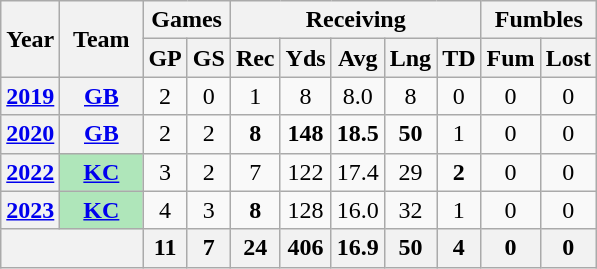<table class="wikitable" style="text-align: center;">
<tr>
<th rowspan="2">Year</th>
<th rowspan="2">Team</th>
<th colspan="2">Games</th>
<th colspan="5">Receiving</th>
<th colspan="2">Fumbles</th>
</tr>
<tr>
<th>GP</th>
<th>GS</th>
<th>Rec</th>
<th>Yds</th>
<th>Avg</th>
<th>Lng</th>
<th>TD</th>
<th>Fum</th>
<th>Lost</th>
</tr>
<tr>
<th><a href='#'>2019</a></th>
<th><a href='#'>GB</a></th>
<td>2</td>
<td>0</td>
<td>1</td>
<td>8</td>
<td>8.0</td>
<td>8</td>
<td>0</td>
<td>0</td>
<td>0</td>
</tr>
<tr>
<th><a href='#'>2020</a></th>
<th><a href='#'>GB</a></th>
<td>2</td>
<td>2</td>
<td><strong>8</strong></td>
<td><strong>148</strong></td>
<td><strong>18.5</strong></td>
<td><strong>50</strong></td>
<td>1</td>
<td>0</td>
<td>0</td>
</tr>
<tr>
<th><a href='#'>2022</a></th>
<th style="background:#afe6ba; width:3em;"><a href='#'>KC</a></th>
<td>3</td>
<td>2</td>
<td>7</td>
<td>122</td>
<td>17.4</td>
<td>29</td>
<td><strong>2</strong></td>
<td>0</td>
<td>0</td>
</tr>
<tr>
<th><a href='#'>2023</a></th>
<th style="background:#afe6ba; width:3em;"><a href='#'>KC</a></th>
<td>4</td>
<td>3</td>
<td><strong>8</strong></td>
<td>128</td>
<td>16.0</td>
<td>32</td>
<td>1</td>
<td>0</td>
<td>0</td>
</tr>
<tr>
<th colspan="2"></th>
<th>11</th>
<th>7</th>
<th>24</th>
<th>406</th>
<th>16.9</th>
<th>50</th>
<th>4</th>
<th>0</th>
<th>0</th>
</tr>
</table>
